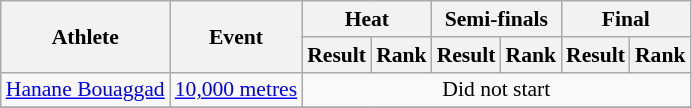<table class="wikitable" style="font-size:90%; text-align:center">
<tr>
<th rowspan="2">Athlete</th>
<th rowspan="2">Event</th>
<th colspan="2">Heat</th>
<th colspan="2">Semi-finals</th>
<th colspan="2">Final</th>
</tr>
<tr>
<th>Result</th>
<th>Rank</th>
<th>Result</th>
<th>Rank</th>
<th>Result</th>
<th>Rank</th>
</tr>
<tr>
<td align="left"><a href='#'>Hanane Bouaggad</a></td>
<td align="left"><a href='#'>10,000 metres</a></td>
<td colspan="6">Did not start</td>
</tr>
<tr>
</tr>
</table>
